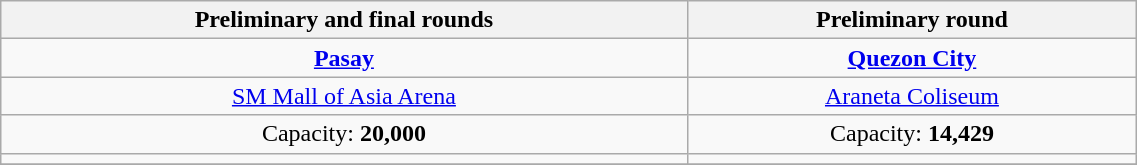<table class="wikitable" style="text-align:center; width:60%">
<tr>
<th>Preliminary and final rounds</th>
<th>Preliminary round</th>
</tr>
<tr>
<td><strong><a href='#'>Pasay</a></strong></td>
<td><strong><a href='#'>Quezon City</a></strong></td>
</tr>
<tr>
<td><a href='#'>SM Mall of Asia Arena</a></td>
<td><a href='#'>Araneta Coliseum</a></td>
</tr>
<tr>
<td>Capacity: <strong>20,000</strong></td>
<td>Capacity: <strong>14,429</strong></td>
</tr>
<tr>
<td></td>
<td></td>
</tr>
<tr>
</tr>
</table>
